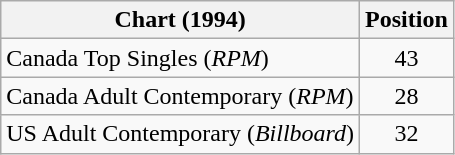<table class="wikitable sortable">
<tr>
<th>Chart (1994)</th>
<th>Position</th>
</tr>
<tr>
<td>Canada Top Singles (<em>RPM</em>)</td>
<td align="center">43</td>
</tr>
<tr>
<td>Canada Adult Contemporary (<em>RPM</em>)</td>
<td align="center">28</td>
</tr>
<tr>
<td>US Adult Contemporary (<em>Billboard</em>)</td>
<td align="center">32</td>
</tr>
</table>
